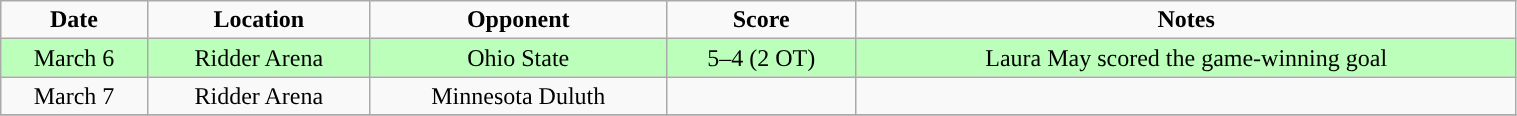<table class="wikitable" width="80%" style="text-align:center;">
<tr align="center">
<td><strong>Date</strong></td>
<td><strong>Location</strong></td>
<td><strong>Opponent</strong></td>
<td><strong>Score</strong></td>
<td><strong>Notes</strong></td>
</tr>
<tr align="center" bgcolor="#bbffbb">
<td>March 6</td>
<td>Ridder Arena</td>
<td>Ohio State</td>
<td>5–4 (2 OT)</td>
<td>Laura May scored the game-winning goal</td>
</tr>
<tr align="center" bgcolor="">
<td>March 7</td>
<td>Ridder Arena</td>
<td>Minnesota Duluth</td>
<td></td>
<td></td>
</tr>
<tr align="center" bgcolor="#bbffbb">
</tr>
</table>
